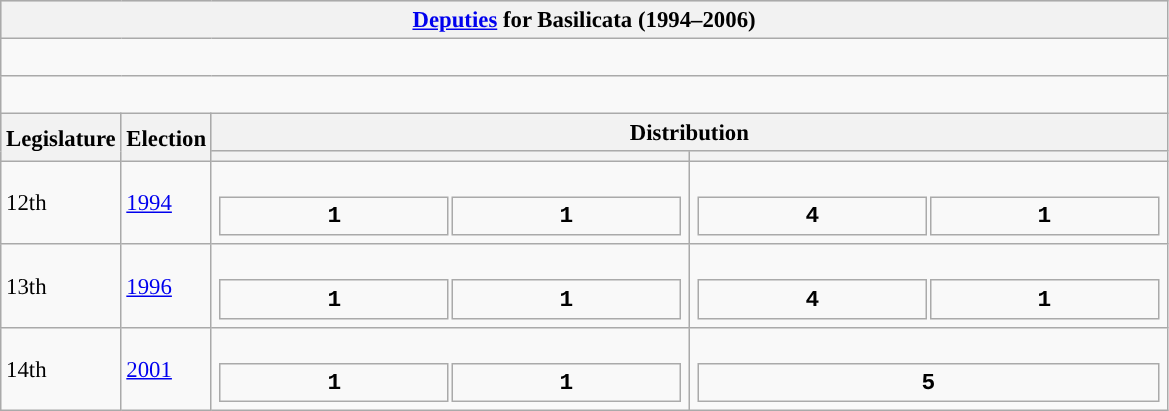<table class="wikitable" style="font-size:95%;">
<tr bgcolor="#CCCCCC">
<th colspan="4"><a href='#'>Deputies</a> for Basilicata (1994–2006)</th>
</tr>
<tr>
<td colspan="4"><br>





</td>
</tr>
<tr>
<td colspan="4"><br>




</td>
</tr>
<tr bgcolor="#CCCCCC">
<th rowspan=2>Legislature</th>
<th rowspan=2>Election</th>
<th colspan=2>Distribution</th>
</tr>
<tr>
<th></th>
<th></th>
</tr>
<tr>
<td>12th</td>
<td><a href='#'>1994</a></td>
<td><br><table style="width:20.5em; font-size:100%; text-align:center; font-family:Courier New;">
<tr style="font-weight:bold">
<td style="background:">1</td>
<td style="background:">1</td>
</tr>
</table>
</td>
<td><br><table style="width:20.5em; font-size:100%; text-align:center; font-family:Courier New;">
<tr style="font-weight:bold">
<td style="background:">4</td>
<td style="background:">1</td>
</tr>
</table>
</td>
</tr>
<tr>
<td>13th</td>
<td><a href='#'>1996</a></td>
<td><br><table style="width:20.5em; font-size:100%; text-align:center; font-family:Courier New;">
<tr style="font-weight:bold">
<td style="background:">1</td>
<td style="background:">1</td>
</tr>
</table>
</td>
<td><br><table style="width:20.5em; font-size:100%; text-align:center; font-family:Courier New;">
<tr style="font-weight:bold">
<td style="background:">4</td>
<td style="background:">1</td>
</tr>
</table>
</td>
</tr>
<tr>
<td>14th</td>
<td><a href='#'>2001</a></td>
<td><br><table style="width:20.5em; font-size:100%; text-align:center; font-family:Courier New;">
<tr style="font-weight:bold">
<td style="background:">1</td>
<td style="background:">1</td>
</tr>
</table>
</td>
<td><br><table style="width:20.5em; font-size:100%; text-align:center; font-family:Courier New;">
<tr style="font-weight:bold">
<td style="background:">5</td>
</tr>
</table>
</td>
</tr>
</table>
